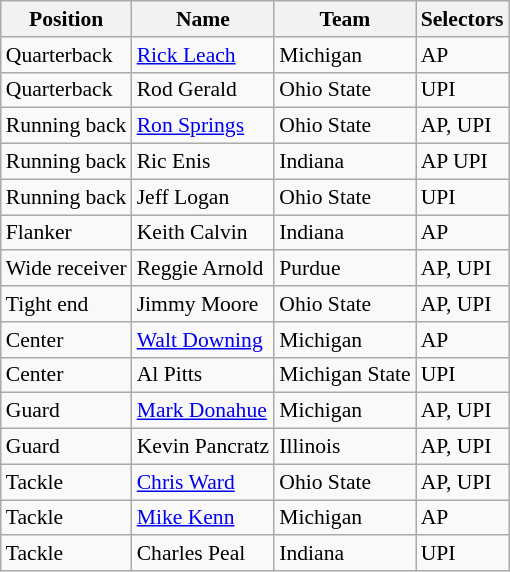<table class="wikitable" style="font-size: 90%">
<tr>
<th>Position</th>
<th>Name</th>
<th>Team</th>
<th>Selectors</th>
</tr>
<tr>
<td>Quarterback</td>
<td><a href='#'>Rick Leach</a></td>
<td>Michigan</td>
<td>AP</td>
</tr>
<tr>
<td>Quarterback</td>
<td>Rod Gerald</td>
<td>Ohio State</td>
<td>UPI</td>
</tr>
<tr>
<td>Running back</td>
<td><a href='#'>Ron Springs</a></td>
<td>Ohio State</td>
<td>AP, UPI</td>
</tr>
<tr>
<td>Running back</td>
<td>Ric Enis</td>
<td>Indiana</td>
<td>AP UPI</td>
</tr>
<tr>
<td>Running back</td>
<td>Jeff Logan</td>
<td>Ohio State</td>
<td>UPI</td>
</tr>
<tr>
<td>Flanker</td>
<td>Keith Calvin</td>
<td>Indiana</td>
<td>AP</td>
</tr>
<tr>
<td>Wide receiver</td>
<td>Reggie Arnold</td>
<td>Purdue</td>
<td>AP, UPI</td>
</tr>
<tr>
<td>Tight end</td>
<td>Jimmy Moore</td>
<td>Ohio State</td>
<td>AP, UPI</td>
</tr>
<tr>
<td>Center</td>
<td><a href='#'>Walt Downing</a></td>
<td>Michigan</td>
<td>AP</td>
</tr>
<tr>
<td>Center</td>
<td>Al Pitts</td>
<td>Michigan State</td>
<td>UPI</td>
</tr>
<tr>
<td>Guard</td>
<td><a href='#'>Mark Donahue</a></td>
<td>Michigan</td>
<td>AP, UPI</td>
</tr>
<tr>
<td>Guard</td>
<td>Kevin Pancratz</td>
<td>Illinois</td>
<td>AP, UPI</td>
</tr>
<tr>
<td>Tackle</td>
<td><a href='#'>Chris Ward</a></td>
<td>Ohio State</td>
<td>AP, UPI</td>
</tr>
<tr>
<td>Tackle</td>
<td><a href='#'>Mike Kenn</a></td>
<td>Michigan</td>
<td>AP</td>
</tr>
<tr>
<td>Tackle</td>
<td>Charles Peal</td>
<td>Indiana</td>
<td>UPI</td>
</tr>
</table>
